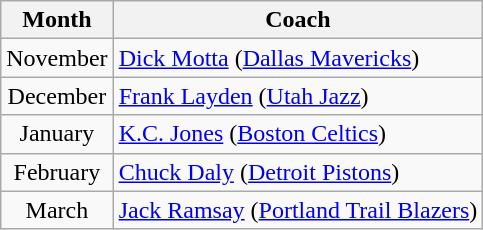<table class="wikitable">
<tr>
<th>Month</th>
<th>Coach</th>
</tr>
<tr>
<td align=center>November</td>
<td><a href='#'>Dick Motta</a> (<a href='#'>Dallas Mavericks</a>)</td>
</tr>
<tr>
<td align=center>December</td>
<td><a href='#'>Frank Layden</a> (<a href='#'>Utah Jazz</a>)</td>
</tr>
<tr>
<td align=center>January</td>
<td><a href='#'>K.C. Jones</a> (<a href='#'>Boston Celtics</a>)</td>
</tr>
<tr>
<td align=center>February</td>
<td><a href='#'>Chuck Daly</a> (<a href='#'>Detroit Pistons</a>)</td>
</tr>
<tr>
<td align=center>March</td>
<td><a href='#'>Jack Ramsay</a> (<a href='#'>Portland Trail Blazers</a>)</td>
</tr>
</table>
